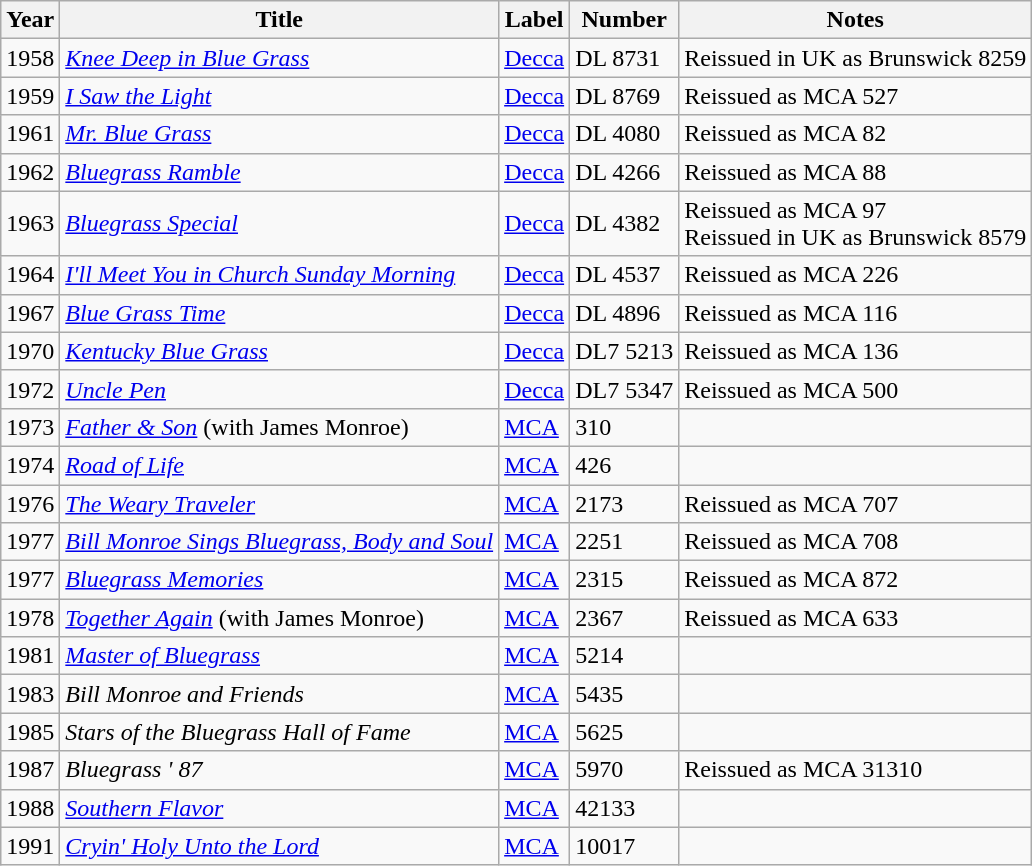<table class="wikitable">
<tr>
<th>Year</th>
<th>Title</th>
<th>Label</th>
<th>Number</th>
<th>Notes</th>
</tr>
<tr>
<td>1958</td>
<td><em><a href='#'>Knee Deep in Blue Grass</a></em></td>
<td><a href='#'>Decca</a></td>
<td>DL 8731</td>
<td>Reissued in UK as Brunswick 8259</td>
</tr>
<tr>
<td>1959</td>
<td><em><a href='#'>I Saw the Light</a></em></td>
<td><a href='#'>Decca</a></td>
<td>DL 8769</td>
<td>Reissued as MCA 527</td>
</tr>
<tr>
<td>1961</td>
<td><em><a href='#'>Mr. Blue Grass</a></em></td>
<td><a href='#'>Decca</a></td>
<td>DL 4080</td>
<td>Reissued as MCA 82</td>
</tr>
<tr>
<td>1962</td>
<td><em><a href='#'>Bluegrass Ramble</a></em></td>
<td><a href='#'>Decca</a></td>
<td>DL 4266</td>
<td>Reissued as MCA 88</td>
</tr>
<tr>
<td>1963</td>
<td><em><a href='#'>Bluegrass Special</a></em></td>
<td><a href='#'>Decca</a></td>
<td>DL 4382</td>
<td>Reissued as MCA 97<br>Reissued in UK as Brunswick 8579</td>
</tr>
<tr>
<td>1964</td>
<td><em><a href='#'>I'll Meet You in Church Sunday Morning</a></em></td>
<td><a href='#'>Decca</a></td>
<td>DL 4537</td>
<td>Reissued as MCA 226</td>
</tr>
<tr>
<td>1967</td>
<td><em><a href='#'>Blue Grass Time</a></em></td>
<td><a href='#'>Decca</a></td>
<td>DL 4896</td>
<td>Reissued as MCA 116</td>
</tr>
<tr>
<td>1970</td>
<td><em><a href='#'>Kentucky Blue Grass</a></em></td>
<td><a href='#'>Decca</a></td>
<td>DL7 5213</td>
<td>Reissued as MCA 136</td>
</tr>
<tr>
<td>1972</td>
<td><em><a href='#'>Uncle Pen</a></em></td>
<td><a href='#'>Decca</a></td>
<td>DL7 5347</td>
<td>Reissued as MCA 500</td>
</tr>
<tr>
<td>1973</td>
<td><em><a href='#'>Father & Son</a></em> (with James Monroe)</td>
<td><a href='#'>MCA</a></td>
<td>310</td>
<td></td>
</tr>
<tr>
<td>1974</td>
<td><em><a href='#'>Road of Life</a></em></td>
<td><a href='#'>MCA</a></td>
<td>426</td>
<td></td>
</tr>
<tr>
<td>1976</td>
<td><em><a href='#'>The Weary Traveler</a></em></td>
<td><a href='#'>MCA</a></td>
<td>2173</td>
<td>Reissued as MCA 707</td>
</tr>
<tr>
<td>1977</td>
<td><em><a href='#'>Bill Monroe Sings Bluegrass, Body and Soul</a></em></td>
<td><a href='#'>MCA</a></td>
<td>2251</td>
<td>Reissued as MCA 708</td>
</tr>
<tr>
<td>1977</td>
<td><em><a href='#'>Bluegrass Memories</a></em></td>
<td><a href='#'>MCA</a></td>
<td>2315</td>
<td>Reissued as MCA 872</td>
</tr>
<tr>
<td>1978</td>
<td><em><a href='#'>Together Again</a></em> (with James Monroe)</td>
<td><a href='#'>MCA</a></td>
<td>2367</td>
<td>Reissued as MCA 633</td>
</tr>
<tr>
<td>1981</td>
<td><em><a href='#'>Master of Bluegrass</a></em></td>
<td><a href='#'>MCA</a></td>
<td>5214</td>
<td></td>
</tr>
<tr>
<td>1983</td>
<td><em>Bill Monroe and Friends</em></td>
<td><a href='#'>MCA</a></td>
<td>5435</td>
<td></td>
</tr>
<tr>
<td>1985</td>
<td><em>Stars of the Bluegrass Hall of Fame</em></td>
<td><a href='#'>MCA</a></td>
<td>5625</td>
<td></td>
</tr>
<tr>
<td>1987</td>
<td><em>Bluegrass ' 87</em></td>
<td><a href='#'>MCA</a></td>
<td>5970</td>
<td>Reissued as MCA 31310</td>
</tr>
<tr>
<td>1988</td>
<td><em><a href='#'>Southern Flavor</a></em></td>
<td><a href='#'>MCA</a></td>
<td>42133</td>
<td></td>
</tr>
<tr>
<td>1991</td>
<td><em><a href='#'>Cryin' Holy Unto the Lord</a></em></td>
<td><a href='#'>MCA</a></td>
<td>10017</td>
<td></td>
</tr>
</table>
